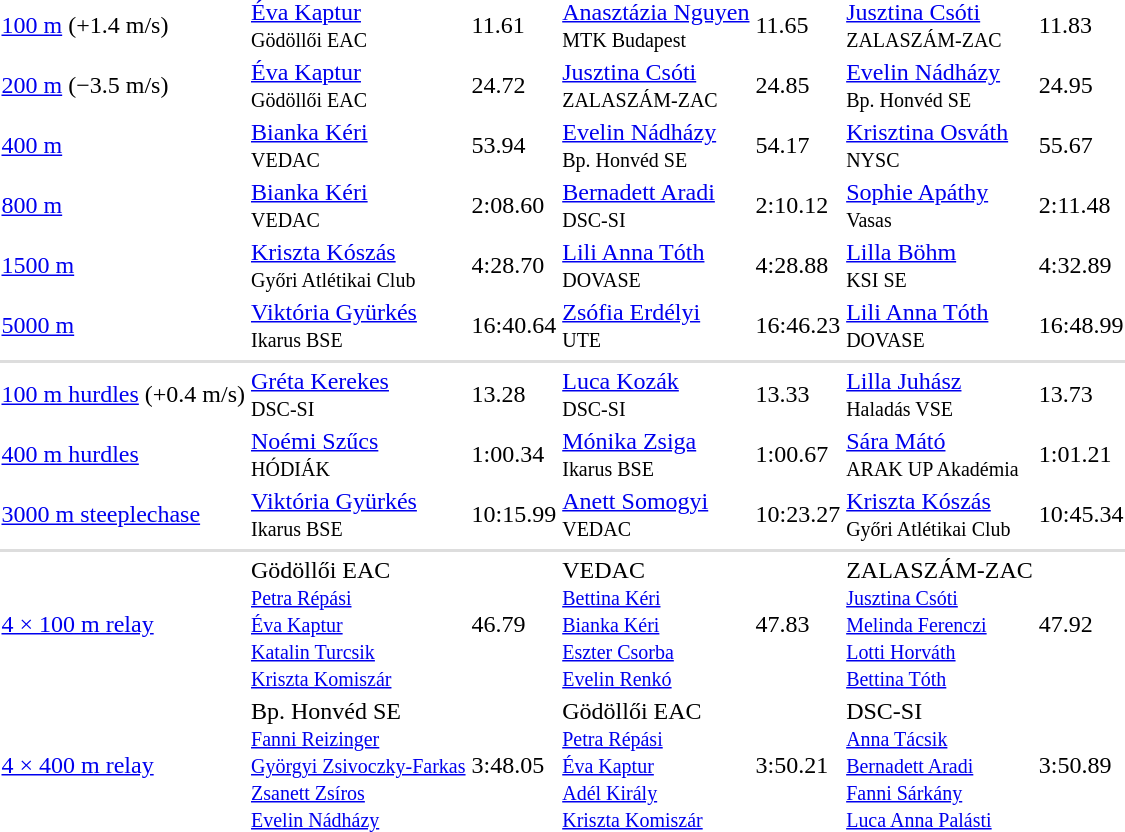<table>
<tr>
<td><a href='#'>100 m</a> (+1.4 m/s)</td>
<td><a href='#'>Éva Kaptur</a><br><small>Gödöllői EAC</small></td>
<td>11.61<br></td>
<td><a href='#'>Anasztázia Nguyen</a><br><small>MTK Budapest</small></td>
<td>11.65<br></td>
<td><a href='#'>Jusztina Csóti</a><br><small>ZALASZÁM-ZAC</small></td>
<td>11.83</td>
</tr>
<tr>
<td><a href='#'>200 m</a> (−3.5 m/s)</td>
<td><a href='#'>Éva Kaptur</a><br><small>Gödöllői EAC</small></td>
<td>24.72</td>
<td><a href='#'>Jusztina Csóti</a><br><small>ZALASZÁM-ZAC</small></td>
<td>24.85</td>
<td><a href='#'>Evelin Nádházy</a><br><small>Bp. Honvéd SE</small></td>
<td>24.95</td>
</tr>
<tr>
<td><a href='#'>400 m</a></td>
<td><a href='#'>Bianka Kéri</a><br><small>VEDAC</small></td>
<td>53.94<br></td>
<td><a href='#'>Evelin Nádházy</a><br><small>Bp. Honvéd SE</small></td>
<td>54.17</td>
<td><a href='#'>Krisztina Osváth</a><br><small>NYSC</small></td>
<td>55.67<br></td>
</tr>
<tr>
<td><a href='#'>800 m</a></td>
<td><a href='#'>Bianka Kéri</a><br><small>VEDAC</small></td>
<td>2:08.60</td>
<td><a href='#'>Bernadett Aradi</a><br><small>DSC-SI</small></td>
<td>2:10.12</td>
<td><a href='#'>Sophie Apáthy</a><br><small>Vasas</small></td>
<td>2:11.48</td>
</tr>
<tr>
<td><a href='#'>1500 m</a></td>
<td><a href='#'>Kriszta Kószás</a><br><small>Győri Atlétikai Club</small></td>
<td>4:28.70</td>
<td><a href='#'>Lili Anna Tóth</a><br><small>DOVASE</small></td>
<td>4:28.88</td>
<td><a href='#'>Lilla Böhm</a><br><small>KSI SE</small></td>
<td>4:32.89</td>
</tr>
<tr>
<td><a href='#'>5000 m</a></td>
<td><a href='#'>Viktória Gyürkés</a><br><small>Ikarus BSE</small></td>
<td>16:40.64<br></td>
<td><a href='#'>Zsófia Erdélyi</a><br><small>UTE</small></td>
<td>16:46.23<br></td>
<td><a href='#'>Lili Anna Tóth</a><br><small>DOVASE</small></td>
<td>16:48.99<br></td>
</tr>
<tr>
</tr>
<tr bgcolor=#ddd>
<td colspan=7></td>
</tr>
<tr>
<td><a href='#'>100 m hurdles</a> (+0.4 m/s)</td>
<td><a href='#'>Gréta Kerekes</a><br><small>DSC-SI</small></td>
<td>13.28</td>
<td><a href='#'>Luca Kozák</a><br><small>DSC-SI</small></td>
<td>13.33</td>
<td><a href='#'>Lilla Juhász</a><br><small>Haladás VSE</small></td>
<td>13.73</td>
</tr>
<tr>
<td><a href='#'>400 m hurdles</a></td>
<td><a href='#'>Noémi Szűcs</a><br><small>HÓDIÁK</small></td>
<td>1:00.34</td>
<td><a href='#'>Mónika Zsiga</a><br><small>Ikarus BSE</small></td>
<td>1:00.67<br></td>
<td><a href='#'>Sára Mátó</a><br><small>ARAK UP Akadémia</small></td>
<td>1:01.21</td>
</tr>
<tr>
<td><a href='#'>3000 m steeplechase</a></td>
<td><a href='#'>Viktória Gyürkés</a><br><small>Ikarus BSE</small></td>
<td>10:15.99</td>
<td><a href='#'>Anett Somogyi</a><br><small>VEDAC</small></td>
<td>10:23.27<br></td>
<td><a href='#'>Kriszta Kószás</a><br><small>Győri Atlétikai Club</small></td>
<td>10:45.34</td>
</tr>
<tr>
</tr>
<tr bgcolor=#ddd>
<td colspan=7></td>
</tr>
<tr>
<td><a href='#'>4 × 100 m relay</a></td>
<td>Gödöllői EAC<br><small><a href='#'>Petra Répási</a><br> <a href='#'>Éva Kaptur</a><br> <a href='#'>Katalin Turcsik</a><br> <a href='#'>Kriszta Komiszár</a></small></td>
<td>46.79</td>
<td>VEDAC<br><small><a href='#'>Bettina Kéri</a><br> <a href='#'>Bianka Kéri</a><br> <a href='#'>Eszter Csorba</a><br> <a href='#'>Evelin Renkó</a></small></td>
<td>47.83</td>
<td>ZALASZÁM-ZAC<br><small><a href='#'>Jusztina Csóti</a><br> <a href='#'>Melinda Ferenczi</a><br> <a href='#'>Lotti Horváth</a><br> <a href='#'>Bettina Tóth</a></small></td>
<td>47.92</td>
</tr>
<tr>
<td><a href='#'>4 × 400 m relay</a></td>
<td>Bp. Honvéd SE<br><small><a href='#'>Fanni Reizinger</a><br> <a href='#'>Györgyi Zsivoczky-Farkas</a><br> <a href='#'>Zsanett Zsíros</a><br> <a href='#'>Evelin Nádházy</a></small></td>
<td>3:48.05</td>
<td>Gödöllői EAC<br><small><a href='#'>Petra Répási</a><br> <a href='#'>Éva Kaptur</a><br> <a href='#'>Adél Király</a><br> <a href='#'>Kriszta Komiszár</a></small></td>
<td>3:50.21</td>
<td>DSC-SI<br><small><a href='#'>Anna Tácsik</a><br> <a href='#'>Bernadett Aradi</a><br> <a href='#'>Fanni Sárkány</a><br> <a href='#'>Luca Anna Palásti</a></small></td>
<td>3:50.89</td>
</tr>
</table>
